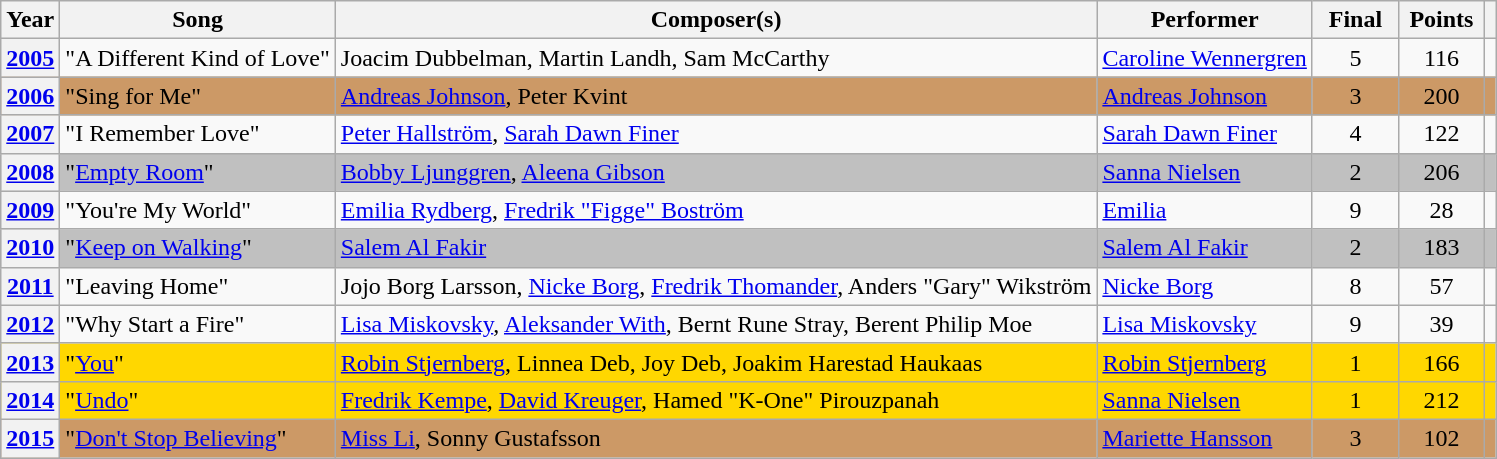<table class="wikitable sortable">
<tr>
<th scope="col">Year</th>
<th scope="col">Song</th>
<th scope="col">Composer(s)</th>
<th scope="col">Performer</th>
<th scope="col" width=50px>Final</th>
<th scope="col" width=50px>Points</th>
<th scope="col"></th>
</tr>
<tr>
<th scope="row"><a href='#'>2005</a></th>
<td>"A Different Kind of Love"</td>
<td>Joacim Dubbelman, Martin Landh, Sam McCarthy</td>
<td><a href='#'>Caroline Wennergren</a></td>
<td style="text-align: center;">5</td>
<td style="text-align: center;">116</td>
<td></td>
</tr>
<tr bgcolor="#CC9966">
<th scope="row"><a href='#'>2006</a></th>
<td>"Sing for Me"</td>
<td><a href='#'>Andreas Johnson</a>, Peter Kvint</td>
<td><a href='#'>Andreas Johnson</a></td>
<td style="text-align: center;">3</td>
<td style="text-align: center;">200</td>
<td></td>
</tr>
<tr>
<th scope="row"><a href='#'>2007</a></th>
<td>"I Remember Love"</td>
<td><a href='#'>Peter Hallström</a>, <a href='#'>Sarah Dawn Finer</a></td>
<td><a href='#'>Sarah Dawn Finer</a></td>
<td style="text-align: center;">4</td>
<td style="text-align: center;">122</td>
<td></td>
</tr>
<tr bgcolor="silver">
<th scope="row"><a href='#'>2008</a></th>
<td>"<a href='#'>Empty Room</a>"</td>
<td><a href='#'>Bobby Ljunggren</a>, <a href='#'>Aleena Gibson</a></td>
<td><a href='#'>Sanna Nielsen</a></td>
<td style="text-align: center;">2</td>
<td style="text-align: center;">206</td>
<td></td>
</tr>
<tr>
<th scope="row"><a href='#'>2009</a></th>
<td>"You're My World"</td>
<td><a href='#'>Emilia Rydberg</a>, <a href='#'>Fredrik "Figge" Boström</a></td>
<td><a href='#'>Emilia</a></td>
<td style="text-align: center;">9</td>
<td style="text-align: center;">28</td>
<td></td>
</tr>
<tr bgcolor="silver">
<th scope="row"><a href='#'>2010</a></th>
<td>"<a href='#'>Keep on Walking</a>"</td>
<td><a href='#'>Salem Al Fakir</a></td>
<td><a href='#'>Salem Al Fakir</a></td>
<td style="text-align: center;">2</td>
<td style="text-align: center;">183</td>
<td></td>
</tr>
<tr>
<th scope="row"><a href='#'>2011</a></th>
<td>"Leaving Home"</td>
<td>Jojo Borg Larsson, <a href='#'>Nicke Borg</a>, <a href='#'>Fredrik Thomander</a>, Anders "Gary" Wikström</td>
<td><a href='#'>Nicke Borg</a></td>
<td style="text-align: center;">8</td>
<td style="text-align: center;">57</td>
<td></td>
</tr>
<tr>
<th scope="row"><a href='#'>2012</a></th>
<td>"Why Start a Fire"</td>
<td><a href='#'>Lisa Miskovsky</a>, <a href='#'>Aleksander With</a>, Bernt Rune Stray, Berent Philip Moe</td>
<td><a href='#'>Lisa Miskovsky</a></td>
<td style="text-align: center;">9</td>
<td style="text-align: center;">39</td>
<td style="text-align: center;"></td>
</tr>
<tr bgcolor="gold">
<th scope="row"><a href='#'>2013</a></th>
<td>"<a href='#'>You</a>"</td>
<td><a href='#'>Robin Stjernberg</a>, Linnea Deb, Joy Deb, Joakim Harestad Haukaas</td>
<td><a href='#'>Robin Stjernberg</a></td>
<td style="text-align: center;">1</td>
<td style="text-align: center;">166</td>
<td style="text-align: center;"></td>
</tr>
<tr bgcolor="gold">
<th scope="row"><a href='#'>2014</a></th>
<td>"<a href='#'>Undo</a>"</td>
<td><a href='#'>Fredrik Kempe</a>, <a href='#'>David Kreuger</a>, Hamed "K-One" Pirouzpanah</td>
<td><a href='#'>Sanna Nielsen</a></td>
<td style="text-align: center;">1</td>
<td style="text-align: center;">212</td>
<td style="text-align: center;"></td>
</tr>
<tr bgcolor="#CC9966">
<th scope="row"><a href='#'>2015</a></th>
<td>"<a href='#'>Don't Stop Believing</a>"</td>
<td><a href='#'>Miss Li</a>, Sonny Gustafsson</td>
<td><a href='#'>Mariette Hansson</a></td>
<td style="text-align: center;">3</td>
<td style="text-align: center;">102</td>
<td style="text-align: center;"></td>
</tr>
</table>
